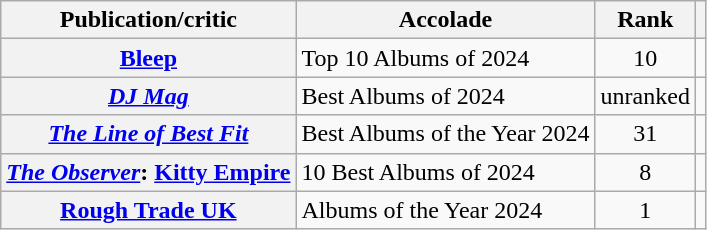<table class="wikitable sortable plainrowheaders">
<tr>
<th scope="col">Publication/critic</th>
<th scope="col">Accolade</th>
<th scope="col">Rank</th>
<th scope="col" class="unsortable"></th>
</tr>
<tr>
<th scope="row"><a href='#'>Bleep</a></th>
<td>Top 10 Albums of 2024</td>
<td style="text-align: center;">10</td>
<td style="text-align: center;"></td>
</tr>
<tr>
<th scope="row"><em><a href='#'>DJ Mag</a></em></th>
<td>Best Albums of 2024</td>
<td style="text-align: center;">unranked</td>
<td style="text-align: center;"></td>
</tr>
<tr>
<th scope="row"><em><a href='#'>The Line of Best Fit</a></em></th>
<td>Best Albums of the Year 2024</td>
<td style="text-align: center;">31</td>
<td style="text-align: center;"></td>
</tr>
<tr>
<th scope="row"><em><a href='#'>The Observer</a></em>: <a href='#'>Kitty Empire</a></th>
<td>10 Best Albums of 2024</td>
<td style="text-align: center;">8</td>
<td style="text-align: center;"></td>
</tr>
<tr>
<th scope="row"><a href='#'>Rough Trade UK</a></th>
<td>Albums of the Year 2024</td>
<td style="text-align: center;">1</td>
<td style="text-align: center;"></td>
</tr>
</table>
